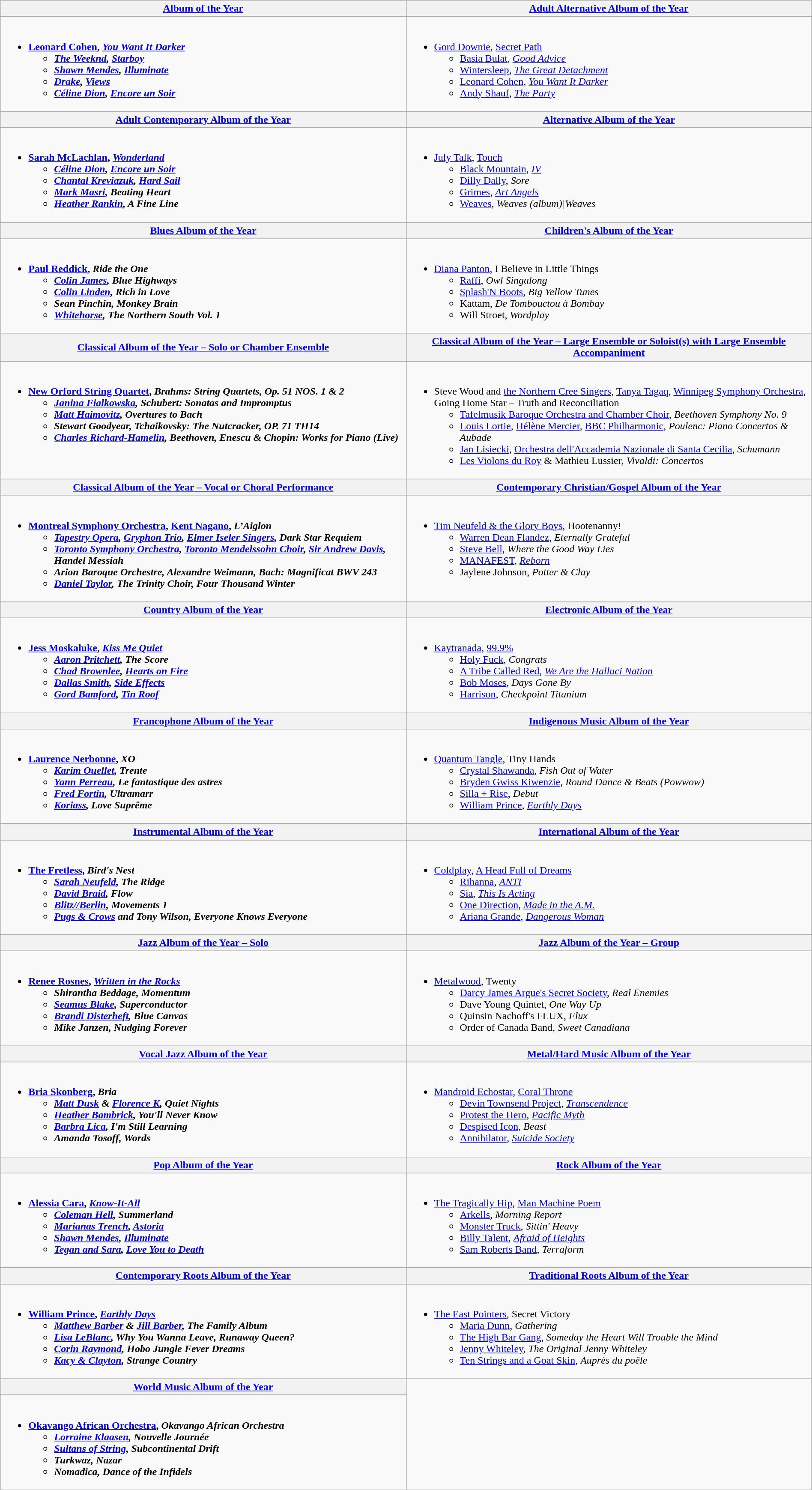<table class=wikitable style="width:100%">
<tr>
<th style="width:50%"><a href='#'>Album of the Year</a></th>
<th style="width:50%"><a href='#'>Adult Alternative Album of the Year</a></th>
</tr>
<tr>
<td valign="top"><br><ul><li> <strong><a href='#'>Leonard Cohen</a>, <em><a href='#'>You Want It Darker</a><strong><em><ul><li><a href='#'>The Weeknd</a>, </em><a href='#'>Starboy</a><em></li><li><a href='#'>Shawn Mendes</a>, </em><a href='#'>Illuminate</a><em></li><li><a href='#'>Drake</a>, </em><a href='#'>Views</a><em></li><li><a href='#'>Céline Dion</a>, </em><a href='#'>Encore un Soir</a><em></li></ul></li></ul></td>
<td valign="top"><br><ul><li> </strong><a href='#'>Gord Downie</a>, </em><a href='#'>Secret Path</a></em></strong><ul><li><a href='#'>Basia Bulat</a>, <em><a href='#'>Good Advice</a></em></li><li><a href='#'>Wintersleep</a>, <em><a href='#'>The Great Detachment</a></em></li><li><a href='#'>Leonard Cohen</a>, <em><a href='#'>You Want It Darker</a></em></li><li><a href='#'>Andy Shauf</a>, <a href='#'><em>The Party</em></a></li></ul></li></ul></td>
</tr>
<tr>
<th style="width:50%"><a href='#'>Adult Contemporary Album of the Year</a></th>
<th style="width:50%"><a href='#'>Alternative Album of the Year</a></th>
</tr>
<tr>
<td valign="top"><br><ul><li> <strong><a href='#'>Sarah McLachlan</a>, <em><a href='#'>Wonderland</a><strong><em><ul><li><a href='#'>Céline Dion</a>, </em><a href='#'>Encore un Soir</a><em></li><li><a href='#'>Chantal Kreviazuk</a>, </em><a href='#'>Hard Sail</a><em></li><li><a href='#'>Mark Masri</a>, </em>Beating Heart<em></li><li><a href='#'>Heather Rankin</a>, </em>A Fine Line<em></li></ul></li></ul></td>
<td valign="top"><br><ul><li> </strong><a href='#'>July Talk</a>, </em><a href='#'>Touch</a></em></strong><ul><li><a href='#'>Black Mountain</a>, <em><a href='#'>IV</a></em></li><li><a href='#'>Dilly Dally</a>, <em>Sore</em></li><li><a href='#'>Grimes</a>, <em><a href='#'>Art Angels</a></em></li><li><a href='#'>Weaves</a>, <em>Weaves (album)|Weaves</em></li></ul></li></ul></td>
</tr>
<tr>
<th style="width:50%"><a href='#'>Blues Album of the Year</a></th>
<th style="width:50%"><a href='#'>Children's Album of the Year</a></th>
</tr>
<tr>
<td valign="top"><br><ul><li> <strong><a href='#'>Paul Reddick</a>, <em>Ride the One<strong><em><ul><li><a href='#'>Colin James</a>, </em>Blue Highways<em></li><li><a href='#'>Colin Linden</a>, </em>Rich in Love<em></li><li>Sean Pinchin, </em>Monkey Brain<em></li><li><a href='#'>Whitehorse</a>, </em>The Northern South Vol. 1<em></li></ul></li></ul></td>
<td valign="top"><br><ul><li> </strong><a href='#'>Diana Panton</a>, </em>I Believe in Little Things</em></strong><ul><li><a href='#'>Raffi</a>, <em>Owl Singalong</em></li><li><a href='#'>Splash'N Boots</a>, <em>Big Yellow Tunes</em></li><li>Kattam, <em>De Tombouctou à Bombay</em></li><li>Will Stroet, <em>Wordplay</em></li></ul></li></ul></td>
</tr>
<tr>
<th style="width:50%"><a href='#'>Classical Album of the Year – Solo or Chamber Ensemble</a></th>
<th style="width:50%"><a href='#'>Classical Album of the Year – Large Ensemble or Soloist(s) with Large Ensemble Accompaniment</a></th>
</tr>
<tr>
<td valign="top"><br><ul><li> <strong><a href='#'>New Orford String Quartet</a>, <em>Brahms: String Quartets, Op. 51 NOS. 1 & 2<strong><em><ul><li><a href='#'>Janina Fialkowska</a>, </em>Schubert: Sonatas and Impromptus<em></li><li><a href='#'>Matt Haimovitz</a>, </em>Overtures to Bach<em></li><li>Stewart Goodyear, </em>Tchaikovsky: The Nutcracker, OP. 71 TH14<em></li><li><a href='#'>Charles Richard-Hamelin</a>, </em>Beethoven, Enescu & Chopin: Works for Piano (Live)<em></li></ul></li></ul></td>
<td valign="top"><br><ul><li> </strong>Steve Wood and <a href='#'>the Northern Cree Singers</a>, <a href='#'>Tanya Tagaq</a>, <a href='#'>Winnipeg Symphony Orchestra</a>, </em>Going Home Star – Truth and Reconciliation</em></strong><ul><li><a href='#'>Tafelmusik Baroque Orchestra and Chamber Choir</a>, <em>Beethoven Symphony No. 9</em></li><li><a href='#'>Louis Lortie</a>, <a href='#'>Hélène Mercier</a>, <a href='#'>BBC Philharmonic</a>, <em>Poulenc: Piano Concertos & Aubade</em></li><li><a href='#'>Jan Lisiecki</a>, <a href='#'>Orchestra dell'Accademia Nazionale di Santa Cecilia</a>, <em>Schumann</em></li><li><a href='#'>Les Violons du Roy</a> & Mathieu Lussier, <em>Vivaldi: Concertos</em></li></ul></li></ul></td>
</tr>
<tr>
<th style="width:50%"><a href='#'>Classical Album of the Year – Vocal or Choral Performance</a></th>
<th style="width:50%"><a href='#'>Contemporary Christian/Gospel Album of the Year</a></th>
</tr>
<tr>
<td valign="top"><br><ul><li> <strong><a href='#'>Montreal Symphony Orchestra</a>, <a href='#'>Kent Nagano</a>, <em>L’Aiglon<strong><em><ul><li><a href='#'>Tapestry Opera</a>, <a href='#'>Gryphon Trio</a>, <a href='#'>Elmer Iseler Singers</a>, </em>Dark Star Requiem<em></li><li><a href='#'>Toronto Symphony Orchestra</a>, <a href='#'>Toronto Mendelssohn Choir</a>, <a href='#'>Sir Andrew Davis</a>, </em>Handel Messiah<em></li><li>Arion Baroque Orchestre, Alexandre Weimann, </em>Bach: Magnificat BWV 243<em></li><li><a href='#'>Daniel Taylor</a>, The Trinity Choir, </em>Four Thousand Winter<em></li></ul></li></ul></td>
<td valign="top"><br><ul><li> </strong><a href='#'>Tim Neufeld & the Glory Boys</a>, </em>Hootenanny!</em></strong><ul><li><a href='#'>Warren Dean Flandez</a>, <em>Eternally Grateful</em></li><li><a href='#'>Steve Bell</a>, <em>Where the Good Way Lies</em></li><li><a href='#'>MANAFEST</a>, <em><a href='#'>Reborn</a></em></li><li>Jaylene Johnson, <em>Potter & Clay</em></li></ul></li></ul></td>
</tr>
<tr>
<th style="width:50%"><a href='#'>Country Album of the Year</a></th>
<th style="width:50%"><a href='#'>Electronic Album of the Year</a></th>
</tr>
<tr>
<td valign="top"><br><ul><li> <strong><a href='#'>Jess Moskaluke</a>, <em><a href='#'>Kiss Me Quiet</a><strong><em><ul><li><a href='#'>Aaron Pritchett</a>, </em>The Score<em></li><li><a href='#'>Chad Brownlee</a>, </em><a href='#'>Hearts on Fire</a><em></li><li><a href='#'>Dallas Smith</a>, </em><a href='#'>Side Effects</a><em></li><li><a href='#'>Gord Bamford</a>, </em><a href='#'>Tin Roof</a><em></li></ul></li></ul></td>
<td valign="top"><br><ul><li> </strong><a href='#'>Kaytranada</a>, </em><a href='#'>99.9%</a></em></strong><ul><li><a href='#'>Holy Fuck</a>, <em>Congrats</em></li><li><a href='#'>A Tribe Called Red</a>, <em><a href='#'>We Are the Halluci Nation</a></em></li><li><a href='#'>Bob Moses</a>, <em>Days Gone By</em></li><li><a href='#'>Harrison</a>, <em>Checkpoint Titanium</em></li></ul></li></ul></td>
</tr>
<tr>
<th style="width:50%"><a href='#'>Francophone Album of the Year</a></th>
<th style="width:50%"><a href='#'>Indigenous Music Album of the Year</a></th>
</tr>
<tr>
<td valign="top"><br><ul><li> <strong><a href='#'>Laurence Nerbonne</a>, <em>XO<strong><em><ul><li><a href='#'>Karim Ouellet</a>, </em>Trente<em></li><li><a href='#'>Yann Perreau</a>, </em>Le fantastique des astres<em></li><li><a href='#'>Fred Fortin</a>, </em>Ultramarr<em></li><li><a href='#'>Koriass</a>, </em>Love Suprême<em></li></ul></li></ul></td>
<td valign="top"><br><ul><li> </strong><a href='#'>Quantum Tangle</a>, </em>Tiny Hands</em></strong><ul><li><a href='#'>Crystal Shawanda</a>, <em>Fish Out of Water</em></li><li><a href='#'>Bryden Gwiss Kiwenzie</a>, <em>Round Dance & Beats (Powwow)</em></li><li><a href='#'>Silla + Rise</a>, <em>Debut</em></li><li><a href='#'>William Prince</a>, <em><a href='#'>Earthly Days</a></em></li></ul></li></ul></td>
</tr>
<tr>
<th style="width:50%"><a href='#'>Instrumental Album of the Year</a></th>
<th style="width:50%"><a href='#'>International Album of the Year</a></th>
</tr>
<tr>
<td valign="top"><br><ul><li> <strong><a href='#'>The Fretless</a>, <em>Bird's Nest<strong><em><ul><li><a href='#'>Sarah Neufeld</a>, </em>The Ridge<em></li><li><a href='#'>David Braid</a>, </em>Flow<em></li><li><a href='#'>Blitz//Berlin</a>, </em>Movements 1<em></li><li><a href='#'>Pugs & Crows</a> and Tony Wilson, </em>Everyone Knows Everyone<em></li></ul></li></ul></td>
<td valign="top"><br><ul><li> </strong><a href='#'>Coldplay</a>, </em><a href='#'>A Head Full of Dreams</a></em></strong><ul><li><a href='#'>Rihanna</a>, <em><a href='#'>ANTI</a></em></li><li><a href='#'>Sia</a>, <em><a href='#'>This Is Acting</a></em></li><li><a href='#'>One Direction</a>, <em><a href='#'>Made in the A.M.</a></em></li><li><a href='#'>Ariana Grande</a>, <em><a href='#'>Dangerous Woman</a></em></li></ul></li></ul></td>
</tr>
<tr>
<th style="width:50%"><a href='#'>Jazz Album of the Year – Solo</a></th>
<th style="width:50%"><a href='#'>Jazz Album of the Year – Group</a></th>
</tr>
<tr>
<td valign="top"><br><ul><li> <strong><a href='#'>Renee Rosnes</a>, <em><a href='#'>Written in the Rocks</a><strong><em><ul><li>Shirantha Beddage, </em>Momentum<em></li><li><a href='#'>Seamus Blake</a>, </em>Superconductor<em></li><li><a href='#'>Brandi Disterheft</a>, </em>Blue Canvas<em></li><li>Mike Janzen, </em>Nudging Forever<em></li></ul></li></ul></td>
<td valign="top"><br><ul><li> </strong><a href='#'>Metalwood</a>, </em>Twenty</em></strong><ul><li><a href='#'>Darcy James Argue's Secret Society</a>, <em>Real Enemies</em></li><li>Dave Young Quintet, <em>One Way Up</em></li><li>Quinsin Nachoff's FLUX, <em>Flux</em></li><li>Order of Canada Band, <em>Sweet Canadiana</em></li></ul></li></ul></td>
</tr>
<tr>
<th style="width:50%"><a href='#'>Vocal Jazz Album of the Year</a></th>
<th style="width:50%"><a href='#'>Metal/Hard Music Album of the Year</a></th>
</tr>
<tr>
<td valign="top"><br><ul><li> <strong><a href='#'>Bria Skonberg</a>, <em>Bria<strong><em><ul><li><a href='#'>Matt Dusk</a> & <a href='#'>Florence K</a>, </em>Quiet Nights<em></li><li><a href='#'>Heather Bambrick</a>, </em>You'll Never Know<em></li><li><a href='#'>Barbra Lica</a>, </em>I'm Still Learning<em></li><li>Amanda Tosoff, </em>Words<em></li></ul></li></ul></td>
<td valign="top"><br><ul><li> </strong><a href='#'>Mandroid Echostar</a>, </em><a href='#'>Coral Throne</a></em></strong><ul><li><a href='#'>Devin Townsend Project</a>, <em><a href='#'>Transcendence</a></em></li><li><a href='#'>Protest the Hero</a>, <em><a href='#'>Pacific Myth</a></em></li><li><a href='#'>Despised Icon</a>, <em>Beast</em></li><li><a href='#'>Annihilator</a>, <em><a href='#'>Suicide Society</a></em></li></ul></li></ul></td>
</tr>
<tr>
<th style="width:50%"><a href='#'>Pop Album of the Year</a></th>
<th style="width:50%"><a href='#'>Rock Album of the Year</a></th>
</tr>
<tr>
<td valign="top"><br><ul><li> <strong><a href='#'>Alessia Cara</a>, <em><a href='#'>Know-It-All</a><strong><em><ul><li><a href='#'>Coleman Hell</a>, </em>Summerland<em></li><li><a href='#'>Marianas Trench</a>, </em><a href='#'>Astoria</a><em></li><li><a href='#'>Shawn Mendes</a>, </em><a href='#'>Illuminate</a><em></li><li><a href='#'>Tegan and Sara</a>, </em><a href='#'>Love You to Death</a><em></li></ul></li></ul></td>
<td valign="top"><br><ul><li> </strong><a href='#'>The Tragically Hip</a>, </em><a href='#'>Man Machine Poem</a></em></strong><ul><li><a href='#'>Arkells</a>, <em>Morning Report</em></li><li><a href='#'>Monster Truck</a>, <em>Sittin' Heavy</em></li><li><a href='#'>Billy Talent</a>, <em><a href='#'>Afraid of Heights</a></em></li><li><a href='#'>Sam Roberts Band</a>, <em>Terraform</em></li></ul></li></ul></td>
</tr>
<tr>
<th style="width:50%"><a href='#'>Contemporary Roots Album of the Year</a></th>
<th style="width:50%"><a href='#'>Traditional Roots Album of the Year</a></th>
</tr>
<tr>
<td valign="top"><br><ul><li> <strong><a href='#'>William Prince</a>, <em><a href='#'>Earthly Days</a><strong><em><ul><li><a href='#'>Matthew Barber</a> & <a href='#'>Jill Barber</a>, </em>The Family Album<em></li><li><a href='#'>Lisa LeBlanc</a>, </em>Why You Wanna Leave, Runaway Queen?<em></li><li><a href='#'>Corin Raymond</a>, </em>Hobo Jungle Fever Dreams<em></li><li><a href='#'>Kacy & Clayton</a>, </em>Strange Country<em></li></ul></li></ul></td>
<td valign="top"><br><ul><li> </strong><a href='#'>The East Pointers</a>, </em>Secret Victory</em></strong><ul><li><a href='#'>Maria Dunn</a>, <em>Gathering</em></li><li><a href='#'>The High Bar Gang</a>, <em>Someday the Heart Will Trouble the Mind</em></li><li><a href='#'>Jenny Whiteley</a>, <em>The Original Jenny Whiteley</em></li><li><a href='#'>Ten Strings and a Goat Skin</a>, <em>Auprès du poêle</em></li></ul></li></ul></td>
</tr>
<tr>
<th style="width:50%"><a href='#'>World Music Album of the Year</a></th>
</tr>
<tr>
<td valign="top"><br><ul><li> <strong><a href='#'>Okavango African Orchestra</a>, <em>Okavango African Orchestra<strong><em><ul><li><a href='#'>Lorraine Klaasen</a>, </em>Nouvelle Journée<em></li><li><a href='#'>Sultans of String</a>, </em>Subcontinental Drift<em></li><li>Turkwaz, </em>Nazar<em></li><li>Nomadica, </em>Dance of the Infidels<em></li></ul></li></ul></td>
</tr>
</table>
